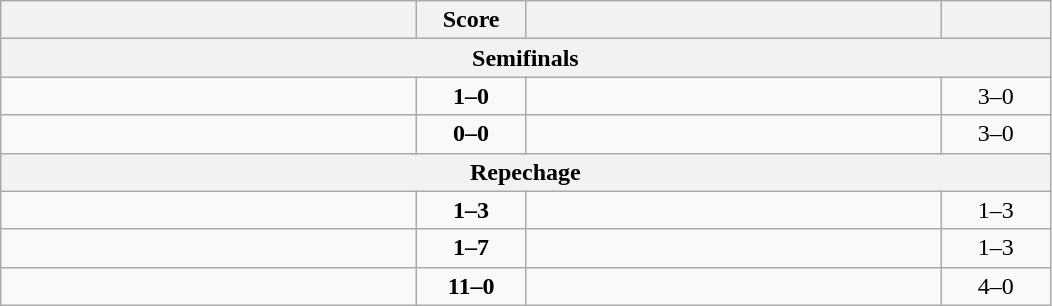<table class="wikitable" style="text-align: left; ">
<tr>
<th align="right" width="270"></th>
<th width="65">Score</th>
<th align="left" width="270"></th>
<th width="65"></th>
</tr>
<tr>
<th colspan=4>Semifinals</th>
</tr>
<tr>
<td><strong></strong></td>
<td align="center"><strong>1–0</strong></td>
<td></td>
<td align=center>3–0 <strong></strong></td>
</tr>
<tr>
<td><strong></strong></td>
<td align="center"><strong>0–0</strong></td>
<td></td>
<td align=center>3–0 <strong></strong></td>
</tr>
<tr>
<th colspan=4>Repechage</th>
</tr>
<tr>
<td></td>
<td align="center"><strong>1–3</strong></td>
<td><strong></strong></td>
<td align=center>1–3 <strong></strong></td>
</tr>
<tr>
<td></td>
<td align="center"><strong>1–7</strong></td>
<td><strong></strong></td>
<td align=center>1–3 <strong></strong></td>
</tr>
<tr>
<td><strong></strong></td>
<td align="center"><strong>11–0</strong></td>
<td></td>
<td align=center>4–0 <strong></strong></td>
</tr>
</table>
